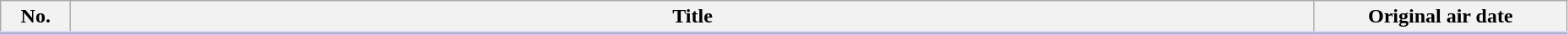<table class="wikitable" style="width:98%; background:#FFF;">
<tr style="border-bottom: 3px solid #CCF;">
<th style="width:3em;">No.</th>
<th>Title</th>
<th style="width:12em;">Original air date</th>
</tr>
<tr>
</tr>
</table>
